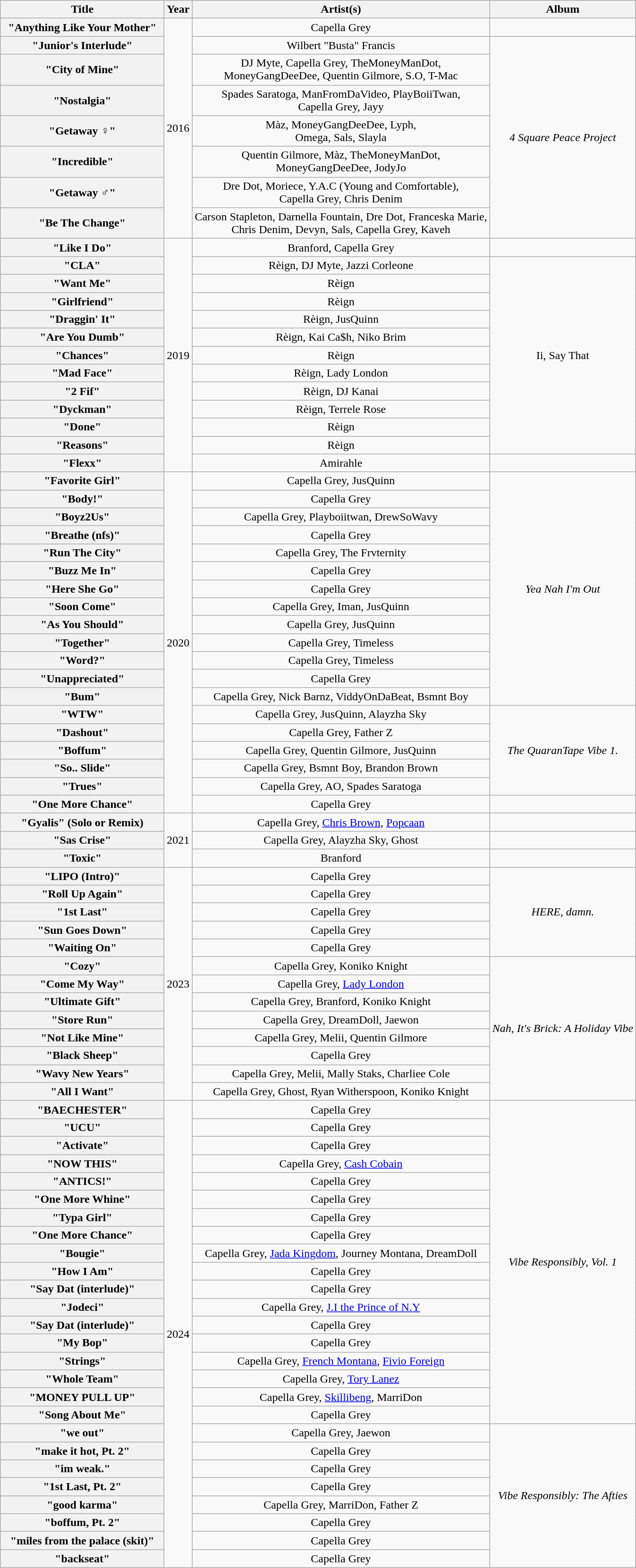<table class="wikitable plainrowheaders" style="text-align:center;">
<tr>
<th scope="col" style="width:14em;">Title</th>
<th scope="col">Year</th>
<th scope="col">Artist(s)</th>
<th scope="col">Album</th>
</tr>
<tr>
<th scope="row">"Anything Like Your Mother"</th>
<td rowspan="8">2016</td>
<td>Capella Grey</td>
<td></td>
</tr>
<tr>
<th scope="row">"Junior's Interlude"</th>
<td>Wilbert "Busta" Francis</td>
<td rowspan="7"><em>4 Square Peace Project</em></td>
</tr>
<tr>
<th scope="row">"City of Mine"</th>
<td>DJ Myte, Capella Grey, TheMoneyManDot, <br>MoneyGangDeeDee, Quentin Gilmore, S.O, T-Mac</td>
</tr>
<tr>
<th scope="row">"Nostalgia"</th>
<td>Spades Saratoga, ManFromDaVideo, PlayBoiiTwan, <br>Capella Grey, Jayy</td>
</tr>
<tr>
<th scope="row">"Getaway ♀"</th>
<td>Màz, MoneyGangDeeDee, Lyph, <br>Omega, Sals, Slayla</td>
</tr>
<tr>
<th scope="row">"Incredible"</th>
<td>Quentin Gilmore, Màz, TheMoneyManDot, <br>MoneyGangDeeDee, JodyJo</td>
</tr>
<tr>
<th scope="row">"Getaway ♂"</th>
<td>Dre Dot, Moriece, Y.A.C (Young and Comfortable), <br>Capella Grey, Chris Denim</td>
</tr>
<tr>
<th scope="row">"Be The Change"</th>
<td>Carson Stapleton, Darnella Fountain, Dre Dot, Franceska Marie, <br>Chris Denim, Devyn, Sals, Capella Grey, Kaveh</td>
</tr>
<tr>
<th scope="row">"Like I Do"</th>
<td rowspan="13">2019</td>
<td>Branford, Capella Grey</td>
<td></td>
</tr>
<tr>
<th scope="row">"CLA"</th>
<td>Rèign, DJ Myte, Jazzi Corleone</td>
<td rowspan="11">Ii, Say That</td>
</tr>
<tr>
<th scope="row">"Want Me"</th>
<td>Rèign</td>
</tr>
<tr>
<th scope="row">"Girlfriend"</th>
<td>Rèign</td>
</tr>
<tr>
<th scope="row">"Draggin' It"</th>
<td>Rèign, JusQuinn</td>
</tr>
<tr>
<th scope="row">"Are You Dumb"</th>
<td>Rèign, Kai Ca$h, Niko Brim</td>
</tr>
<tr>
<th scope="row">"Chances"</th>
<td>Rèign</td>
</tr>
<tr>
<th scope="row">"Mad Face"</th>
<td>Rèign, Lady London</td>
</tr>
<tr>
<th scope="row">"2 Fif"</th>
<td>Rèign, DJ Kanai</td>
</tr>
<tr>
<th scope="row">"Dyckman"</th>
<td>Rèign, Terrele Rose</td>
</tr>
<tr>
<th scope="row">"Done"</th>
<td>Rèign</td>
</tr>
<tr>
<th scope="row">"Reasons"</th>
<td>Rèign</td>
</tr>
<tr>
<th scope="row">"Flexx"</th>
<td>Amirahle</td>
<td></td>
</tr>
<tr>
<th scope="row">"Favorite Girl"</th>
<td rowspan="19">2020</td>
<td>Capella Grey, JusQuinn</td>
<td rowspan="13"><em>Yea Nah I'm Out</em></td>
</tr>
<tr>
<th scope="row">"Body!"</th>
<td>Capella Grey</td>
</tr>
<tr>
<th scope="row">"Boyz2Us"</th>
<td>Capella Grey, Playboiitwan, DrewSoWavy</td>
</tr>
<tr>
<th scope="row">"Breathe (nfs)"</th>
<td>Capella Grey</td>
</tr>
<tr>
<th scope="row">"Run The City"</th>
<td>Capella Grey, The Frvternity</td>
</tr>
<tr>
<th scope="row">"Buzz Me In"</th>
<td>Capella Grey</td>
</tr>
<tr>
<th scope="row">"Here She Go"</th>
<td>Capella Grey</td>
</tr>
<tr>
<th scope="row">"Soon Come"</th>
<td>Capella Grey, Iman, JusQuinn</td>
</tr>
<tr>
<th scope="row">"As You Should"</th>
<td>Capella Grey, JusQuinn</td>
</tr>
<tr>
<th scope="row">"Together"</th>
<td>Capella Grey, Timeless</td>
</tr>
<tr>
<th scope="row">"Word?"</th>
<td>Capella Grey, Timeless</td>
</tr>
<tr>
<th scope="row">"Unappreciated"</th>
<td>Capella Grey</td>
</tr>
<tr>
<th scope="row">"Bum"</th>
<td>Capella Grey, Nick Barnz, ViddyOnDaBeat, Bsmnt Boy</td>
</tr>
<tr>
<th scope="row">"WTW"</th>
<td>Capella Grey, JusQuinn, Alayzha Sky</td>
<td rowspan="5"><em>The QuaranTape Vibe 1.</em></td>
</tr>
<tr>
<th scope="row">"Dashout"</th>
<td>Capella Grey, Father Z</td>
</tr>
<tr>
<th scope="row">"Boffum"</th>
<td>Capella Grey, Quentin Gilmore, JusQuinn</td>
</tr>
<tr>
<th scope="row">"So.. Slide"</th>
<td>Capella Grey, Bsmnt Boy, Brandon Brown</td>
</tr>
<tr>
<th scope="row">"Trues"</th>
<td>Capella Grey, AO, Spades Saratoga</td>
</tr>
<tr>
<th scope="row">"One More Chance"</th>
<td>Capella Grey</td>
<td></td>
</tr>
<tr>
<th scope="row">"Gyalis" (Solo or Remix)</th>
<td rowspan="3">2021</td>
<td>Capella Grey, <a href='#'>Chris Brown</a>, <a href='#'>Popcaan</a></td>
<td></td>
</tr>
<tr>
<th scope="row">"Sas Crise"</th>
<td>Capella Grey, Alayzha Sky, Ghost</td>
<td></td>
</tr>
<tr>
<th scope="row">"Toxic"</th>
<td>Branford</td>
<td></td>
</tr>
<tr>
<th scope="row">"LIPO (Intro)"</th>
<td rowspan="13">2023</td>
<td>Capella Grey</td>
<td rowspan="5"><em>HERE, damn.</em></td>
</tr>
<tr>
<th scope="row">"Roll Up Again"</th>
<td>Capella Grey</td>
</tr>
<tr>
<th scope="row">"1st Last"</th>
<td>Capella Grey</td>
</tr>
<tr>
<th scope="row">"Sun Goes Down"</th>
<td>Capella Grey</td>
</tr>
<tr>
<th scope="row">"Waiting On"</th>
<td>Capella Grey</td>
</tr>
<tr>
<th scope="row">"Cozy"</th>
<td>Capella Grey, Koniko Knight</td>
<td rowspan="8"><em>Nah, It's Brick: A Holiday Vibe</em></td>
</tr>
<tr>
<th scope="row">"Come My Way"</th>
<td>Capella Grey, <a href='#'>Lady London</a></td>
</tr>
<tr>
<th scope="row">"Ultimate Gift"</th>
<td>Capella Grey, Branford, Koniko Knight</td>
</tr>
<tr>
<th scope="row">"Store Run"</th>
<td>Capella Grey, DreamDoll, Jaewon</td>
</tr>
<tr>
<th scope="row">"Not Like Mine"</th>
<td>Capella Grey, Melii, Quentin Gilmore</td>
</tr>
<tr>
<th scope="row">"Black Sheep"</th>
<td>Capella Grey</td>
</tr>
<tr>
<th scope="row">"Wavy New Years"</th>
<td>Capella Grey, Melii, Mally Staks, Charliee Cole</td>
</tr>
<tr>
<th scope="row">"All I Want"</th>
<td>Capella Grey, Ghost, Ryan Witherspoon, Koniko Knight</td>
</tr>
<tr>
<th scope="row">"BAECHESTER"</th>
<td rowspan="26">2024</td>
<td>Capella Grey</td>
<td rowspan="18"><em>Vibe Responsibly, Vol. 1</em></td>
</tr>
<tr>
<th scope="row">"UCU"</th>
<td>Capella Grey</td>
</tr>
<tr>
<th scope="row">"Activate"</th>
<td>Capella Grey</td>
</tr>
<tr>
<th scope="row">"NOW THIS"</th>
<td>Capella Grey, <a href='#'>Cash Cobain</a></td>
</tr>
<tr>
<th scope="row">"ANTICS!"</th>
<td>Capella Grey</td>
</tr>
<tr>
<th scope="row">"One More Whine"</th>
<td>Capella Grey</td>
</tr>
<tr>
<th scope="row">"Typa Girl"</th>
<td>Capella Grey</td>
</tr>
<tr>
<th scope="row">"One More Chance"</th>
<td>Capella Grey</td>
</tr>
<tr>
<th scope="row">"Bougie"</th>
<td>Capella Grey, <a href='#'>Jada Kingdom</a>, Journey Montana, DreamDoll</td>
</tr>
<tr>
<th scope="row">"How I Am"</th>
<td>Capella Grey</td>
</tr>
<tr>
<th scope="row">"Say Dat (interlude)"</th>
<td>Capella Grey</td>
</tr>
<tr>
<th scope="row">"Jodeci"</th>
<td>Capella Grey, <a href='#'>J.I the Prince of N.Y</a></td>
</tr>
<tr>
<th scope="row">"Say Dat (interlude)"</th>
<td>Capella Grey</td>
</tr>
<tr>
<th scope="row">"My Bop"</th>
<td>Capella Grey</td>
</tr>
<tr>
<th scope="row">"Strings"</th>
<td>Capella Grey, <a href='#'>French Montana</a>, <a href='#'>Fivio Foreign</a></td>
</tr>
<tr>
<th scope="row">"Whole Team"</th>
<td>Capella Grey, <a href='#'>Tory Lanez</a></td>
</tr>
<tr>
<th scope="row">"MONEY PULL UP"</th>
<td>Capella Grey, <a href='#'>Skillibeng</a>, MarriDon</td>
</tr>
<tr>
<th scope="row">"Song About Me"</th>
<td>Capella Grey</td>
</tr>
<tr>
<th scope="row">"we out"</th>
<td>Capella Grey, Jaewon</td>
<td rowspan="8"><em>Vibe Responsibly: The Afties</em></td>
</tr>
<tr>
<th scope="row">"make it hot, Pt. 2"</th>
<td>Capella Grey</td>
</tr>
<tr>
<th scope="row">"im weak."</th>
<td>Capella Grey</td>
</tr>
<tr>
<th scope="row">"1st Last, Pt. 2"</th>
<td>Capella Grey</td>
</tr>
<tr>
<th scope="row">"good karma"</th>
<td>Capella Grey, MarriDon, Father Z</td>
</tr>
<tr>
<th scope="row">"boffum, Pt. 2"</th>
<td>Capella Grey</td>
</tr>
<tr>
<th scope="row">"miles from the palace (skit)"</th>
<td>Capella Grey</td>
</tr>
<tr>
<th scope="row">"backseat"</th>
<td>Capella Grey</td>
</tr>
</table>
